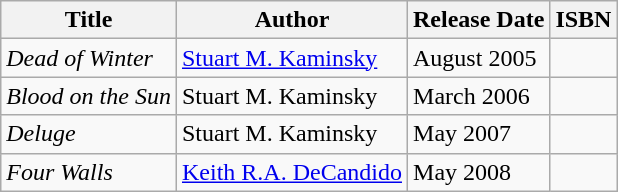<table class="wikitable">
<tr>
<th>Title</th>
<th>Author</th>
<th>Release Date</th>
<th>ISBN</th>
</tr>
<tr>
<td><em>Dead of Winter</em></td>
<td><a href='#'>Stuart M. Kaminsky</a></td>
<td>August 2005</td>
<td></td>
</tr>
<tr>
<td><em>Blood on the Sun</em></td>
<td>Stuart M. Kaminsky</td>
<td>March 2006</td>
<td></td>
</tr>
<tr>
<td><em>Deluge</em></td>
<td>Stuart M. Kaminsky</td>
<td>May 2007</td>
<td></td>
</tr>
<tr>
<td><em>Four Walls</em></td>
<td><a href='#'>Keith R.A. DeCandido</a></td>
<td>May 2008</td>
<td></td>
</tr>
</table>
